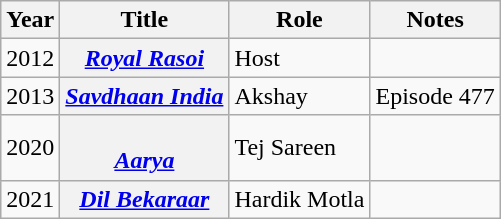<table class="wikitable sortable plainrowheaders">
<tr align="center">
<th scope="col">Year</th>
<th scope="col">Title</th>
<th scope="col">Role</th>
<th scope="col">Notes</th>
</tr>
<tr>
<td>2012</td>
<th scope="row" align="left"><em><a href='#'>Royal Rasoi</a></em></th>
<td>Host</td>
<td></td>
</tr>
<tr>
<td>2013</td>
<th scope="row" align="left"><em><a href='#'>Savdhaan India</a></em></th>
<td>Akshay</td>
<td>Episode 477</td>
</tr>
<tr>
<td>2020</td>
<th scope="row" align="left"><br><em><a href='#'>Aarya</a></em></th>
<td>Tej Sareen</td>
<td></td>
</tr>
<tr>
<td>2021</td>
<th scope="row" align="left"><em><a href='#'>Dil Bekaraar</a></em></th>
<td>Hardik Motla</td>
<td></td>
</tr>
</table>
